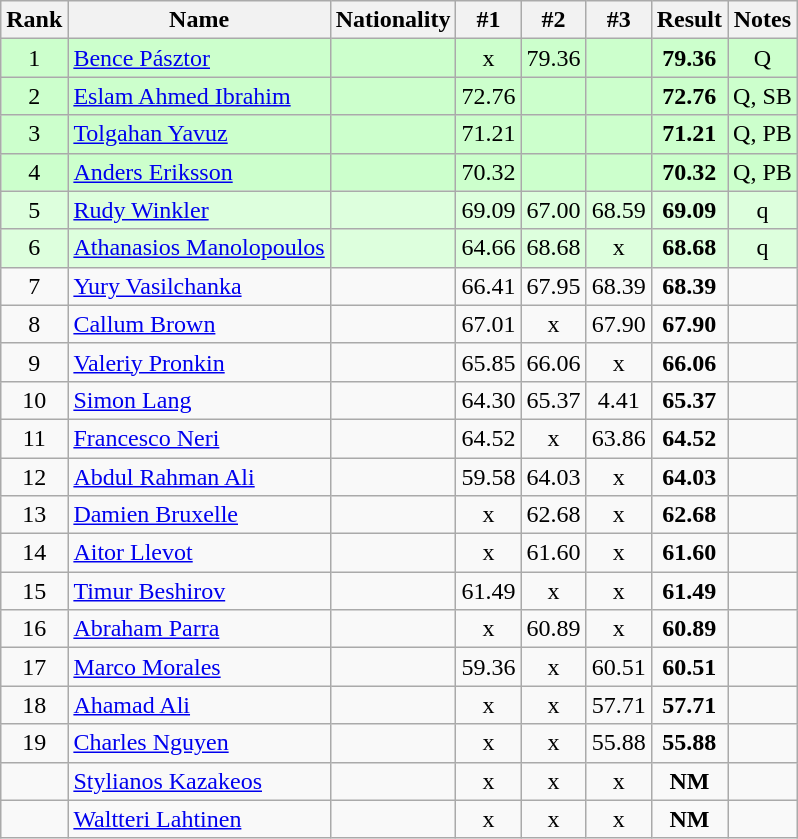<table class="wikitable sortable" style="text-align:center">
<tr>
<th>Rank</th>
<th>Name</th>
<th>Nationality</th>
<th>#1</th>
<th>#2</th>
<th>#3</th>
<th>Result</th>
<th>Notes</th>
</tr>
<tr bgcolor=ccffcc>
<td>1</td>
<td align=left><a href='#'>Bence Pásztor</a></td>
<td align=left></td>
<td>x</td>
<td>79.36</td>
<td></td>
<td><strong>79.36</strong></td>
<td>Q</td>
</tr>
<tr bgcolor=ccffcc>
<td>2</td>
<td align=left><a href='#'>Eslam Ahmed Ibrahim</a></td>
<td align=left></td>
<td>72.76</td>
<td></td>
<td></td>
<td><strong>72.76</strong></td>
<td>Q, SB</td>
</tr>
<tr bgcolor=ccffcc>
<td>3</td>
<td align=left><a href='#'>Tolgahan Yavuz</a></td>
<td align=left></td>
<td>71.21</td>
<td></td>
<td></td>
<td><strong>71.21</strong></td>
<td>Q, PB</td>
</tr>
<tr bgcolor=ccffcc>
<td>4</td>
<td align=left><a href='#'>Anders Eriksson</a></td>
<td align=left></td>
<td>70.32</td>
<td></td>
<td></td>
<td><strong>70.32</strong></td>
<td>Q, PB</td>
</tr>
<tr bgcolor=ddffdd>
<td>5</td>
<td align=left><a href='#'>Rudy Winkler</a></td>
<td align=left></td>
<td>69.09</td>
<td>67.00</td>
<td>68.59</td>
<td><strong>69.09</strong></td>
<td>q</td>
</tr>
<tr bgcolor=ddffdd>
<td>6</td>
<td align=left><a href='#'>Athanasios Manolopoulos</a></td>
<td align=left></td>
<td>64.66</td>
<td>68.68</td>
<td>x</td>
<td><strong>68.68</strong></td>
<td>q</td>
</tr>
<tr>
<td>7</td>
<td align=left><a href='#'>Yury Vasilchanka</a></td>
<td align=left></td>
<td>66.41</td>
<td>67.95</td>
<td>68.39</td>
<td><strong>68.39</strong></td>
<td></td>
</tr>
<tr>
<td>8</td>
<td align=left><a href='#'>Callum Brown</a></td>
<td align=left></td>
<td>67.01</td>
<td>x</td>
<td>67.90</td>
<td><strong>67.90</strong></td>
<td></td>
</tr>
<tr>
<td>9</td>
<td align=left><a href='#'>Valeriy Pronkin</a></td>
<td align=left></td>
<td>65.85</td>
<td>66.06</td>
<td>x</td>
<td><strong>66.06</strong></td>
<td></td>
</tr>
<tr>
<td>10</td>
<td align=left><a href='#'>Simon Lang</a></td>
<td align=left></td>
<td>64.30</td>
<td>65.37</td>
<td>4.41</td>
<td><strong>65.37</strong></td>
<td></td>
</tr>
<tr>
<td>11</td>
<td align=left><a href='#'>Francesco Neri</a></td>
<td align=left></td>
<td>64.52</td>
<td>x</td>
<td>63.86</td>
<td><strong>64.52</strong></td>
<td></td>
</tr>
<tr>
<td>12</td>
<td align=left><a href='#'>Abdul Rahman Ali</a></td>
<td align=left></td>
<td>59.58</td>
<td>64.03</td>
<td>x</td>
<td><strong>64.03</strong></td>
<td></td>
</tr>
<tr>
<td>13</td>
<td align=left><a href='#'>Damien Bruxelle</a></td>
<td align=left></td>
<td>x</td>
<td>62.68</td>
<td>x</td>
<td><strong>62.68</strong></td>
<td></td>
</tr>
<tr>
<td>14</td>
<td align=left><a href='#'>Aitor Llevot</a></td>
<td align=left></td>
<td>x</td>
<td>61.60</td>
<td>x</td>
<td><strong>61.60</strong></td>
<td></td>
</tr>
<tr>
<td>15</td>
<td align=left><a href='#'>Timur Beshirov</a></td>
<td align=left></td>
<td>61.49</td>
<td>x</td>
<td>x</td>
<td><strong>61.49</strong></td>
<td></td>
</tr>
<tr>
<td>16</td>
<td align=left><a href='#'>Abraham Parra</a></td>
<td align=left></td>
<td>x</td>
<td>60.89</td>
<td>x</td>
<td><strong>60.89</strong></td>
<td></td>
</tr>
<tr>
<td>17</td>
<td align=left><a href='#'>Marco Morales</a></td>
<td align=left></td>
<td>59.36</td>
<td>x</td>
<td>60.51</td>
<td><strong>60.51</strong></td>
<td></td>
</tr>
<tr>
<td>18</td>
<td align=left><a href='#'>Ahamad Ali</a></td>
<td align=left></td>
<td>x</td>
<td>x</td>
<td>57.71</td>
<td><strong>57.71</strong></td>
<td></td>
</tr>
<tr>
<td>19</td>
<td align=left><a href='#'>Charles Nguyen</a></td>
<td align=left></td>
<td>x</td>
<td>x</td>
<td>55.88</td>
<td><strong>55.88</strong></td>
<td></td>
</tr>
<tr>
<td></td>
<td align=left><a href='#'>Stylianos Kazakeos</a></td>
<td align=left></td>
<td>x</td>
<td>x</td>
<td>x</td>
<td><strong>NM</strong></td>
<td></td>
</tr>
<tr>
<td></td>
<td align=left><a href='#'>Waltteri Lahtinen</a></td>
<td align=left></td>
<td>x</td>
<td>x</td>
<td>x</td>
<td><strong>NM</strong></td>
<td></td>
</tr>
</table>
